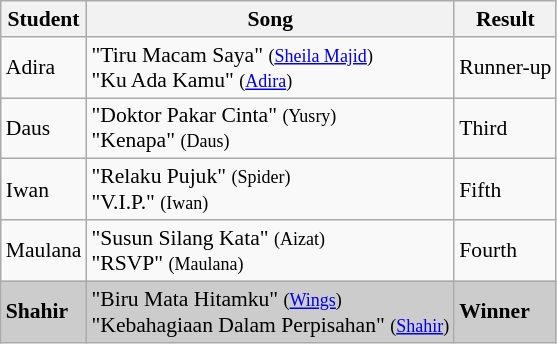<table class="wikitable" style="font-size:90%;">
<tr>
<th>Student</th>
<th>Song</th>
<th>Result</th>
</tr>
<tr>
<td>Adira</td>
<td>"Tiru Macam Saya" <small>(<a href='#'>Sheila Majid</a>)</small> <br>"Ku Ada Kamu" <small>(<a href='#'>Adira</a>)</small></td>
<td>Runner-up</td>
</tr>
<tr>
<td>Daus</td>
<td>"Doktor Pakar Cinta" <small>(Yusry)</small> <br>"Kenapa" <small>(Daus)</small></td>
<td>Third</td>
</tr>
<tr>
<td>Iwan</td>
<td>"Relaku Pujuk" <small>(Spider)</small> <br>"V.I.P." <small>(Iwan)</small></td>
<td>Fifth</td>
</tr>
<tr>
<td>Maulana</td>
<td>"Susun Silang Kata" <small>(Aizat)</small> <br>"RSVP" <small>(Maulana)</small></td>
<td>Fourth</td>
</tr>
<tr bgcolor="#CCCCCC">
<td><strong>Shahir</strong></td>
<td>"Biru Mata Hitamku" <small>(<a href='#'>Wings</a>)</small> <br>"Kebahagiaan Dalam Perpisahan" <small>(<a href='#'>Shahir</a>)</small></td>
<td><strong>Winner</strong></td>
</tr>
</table>
